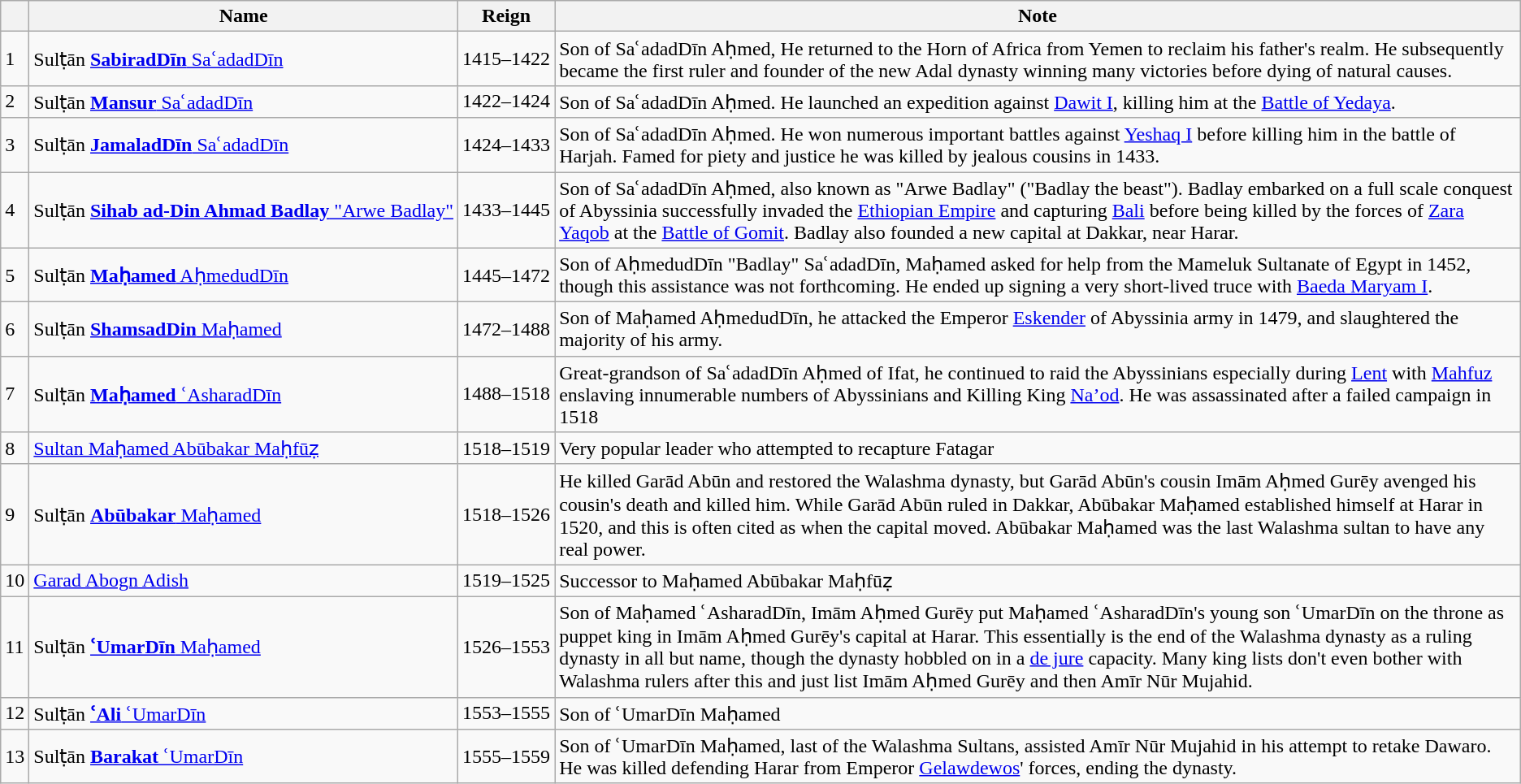<table class="wikitable">
<tr>
<th></th>
<th>Name</th>
<th>Reign</th>
<th>Note</th>
</tr>
<tr>
<td>1</td>
<td style=white-space:nowrap>Sulṭān <a href='#'><strong>SabiradDīn</strong> SaʿadadDīn</a></td>
<td style=white-space:nowrap>1415–1422</td>
<td>Son of SaʿadadDīn Aḥmed,  He returned to the Horn of Africa from Yemen to reclaim his father's realm. He subsequently became the first ruler and founder of the new Adal dynasty winning many victories before dying of natural causes.</td>
</tr>
<tr>
<td>2</td>
<td style=white-space:nowrap>Sulṭān <a href='#'><strong>Mansur</strong> SaʿadadDīn</a></td>
<td style=white-space:nowrap>1422–1424</td>
<td>Son of SaʿadadDīn Aḥmed.  He launched an expedition against <a href='#'>Dawit I</a>, killing him at the <a href='#'>Battle of Yedaya</a>.</td>
</tr>
<tr>
<td>3</td>
<td style=white-space:nowrap>Sulṭān <a href='#'><strong>JamaladDīn</strong> SaʿadadDīn</a></td>
<td style=white-space:nowrap>1424–1433</td>
<td>Son of SaʿadadDīn Aḥmed. He won numerous important battles against <a href='#'>Yeshaq I</a> before killing him in the battle of Harjah. Famed for piety and justice he was killed by jealous cousins in 1433.</td>
</tr>
<tr>
<td>4</td>
<td style=white-space:nowrap>Sulṭān <a href='#'><strong>Sihab ad-Din Ahmad Badlay</strong> "Arwe Badlay"</a></td>
<td style=white-space:nowrap>1433–1445</td>
<td>Son of SaʿadadDīn Aḥmed, also known as "Arwe Badlay" ("Badlay the beast"). Badlay embarked on a full scale conquest of Abyssinia successfully invaded the <a href='#'>Ethiopian Empire</a> and capturing <a href='#'>Bali</a> before being killed by the forces of <a href='#'>Zara Yaqob</a> at the <a href='#'>Battle of Gomit</a>. Badlay also founded a new capital at Dakkar, near Harar.</td>
</tr>
<tr>
<td>5</td>
<td style=white-space:nowrap>Sulṭān <a href='#'><strong>Maḥamed</strong> AḥmedudDīn</a></td>
<td style=white-space:nowrap>1445–1472</td>
<td>Son of AḥmedudDīn "Badlay" SaʿadadDīn, Maḥamed asked for help from the Mameluk Sultanate of Egypt in 1452, though this assistance was not forthcoming.  He ended up signing a very short-lived truce with <a href='#'>Baeda Maryam I</a>.</td>
</tr>
<tr>
<td>6</td>
<td style=white-space:nowrap>Sulṭān <a href='#'><strong>ShamsadDin</strong> Maḥamed</a></td>
<td style=white-space:nowrap>1472–1488</td>
<td>Son of Maḥamed AḥmedudDīn, he attacked the Emperor <a href='#'>Eskender</a> of Abyssinia army in 1479, and slaughtered the majority of his army.</td>
</tr>
<tr>
<td>7</td>
<td style=white-space:nowrap>Sulṭān <a href='#'><strong>Maḥamed</strong> ʿAsharadDīn</a></td>
<td style=white-space:nowrap>1488–1518</td>
<td>Great-grandson of SaʿadadDīn Aḥmed of Ifat, he continued to raid the Abyssinians especially during <a href='#'>Lent</a> with <a href='#'>Mahfuz</a> enslaving innumerable numbers of Abyssinians and Killing King <a href='#'>Na’od</a>. He was assassinated after a failed campaign in 1518</td>
</tr>
<tr>
<td>8</td>
<td style=white-space:nowrap><a href='#'>Sultan Maḥamed Abūbakar Maḥfūẓ</a></td>
<td style=white-space:nowrap>1518–1519</td>
<td>Very popular leader who attempted to recapture Fatagar</td>
</tr>
<tr>
<td>9</td>
<td style=white-space:nowrap>Sulṭān <a href='#'><strong>Abūbakar</strong> Maḥamed</a></td>
<td style=white-space:nowrap>1518–1526</td>
<td>He killed Garād Abūn and restored the Walashma dynasty, but Garād Abūn's cousin Imām Aḥmed Gurēy avenged his cousin's death and killed him.  While Garād Abūn ruled in Dakkar, Abūbakar Maḥamed established himself at Harar in 1520, and this is often cited as when the capital moved.  Abūbakar Maḥamed was the last Walashma sultan to have any real power.</td>
</tr>
<tr>
<td>10</td>
<td style=white-space:nowrap><a href='#'>Garad Abogn Adish</a></td>
<td style=white-space:nowrap>1519–1525</td>
<td>Successor to Maḥamed Abūbakar Maḥfūẓ</td>
</tr>
<tr>
<td>11</td>
<td style=white-space:nowrap>Sulṭān <a href='#'><strong>ʿUmarDīn</strong> Maḥamed</a></td>
<td style=white-space:nowrap>1526–1553</td>
<td>Son of Maḥamed ʿAsharadDīn, Imām Aḥmed Gurēy put Maḥamed ʿAsharadDīn's young son ʿUmarDīn on the throne as puppet king in Imām Aḥmed Gurēy's capital at Harar.  This essentially is the end of the Walashma dynasty as a ruling dynasty in all but name, though the dynasty hobbled on in a <a href='#'>de jure</a> capacity.  Many king lists don't even bother with Walashma rulers after this and just list Imām Aḥmed Gurēy and then Amīr Nūr Mujahid.</td>
</tr>
<tr>
<td>12</td>
<td style=white-space:nowrap>Sulṭān <a href='#'><strong>ʿAli</strong> ʿUmarDīn</a></td>
<td style=white-space:nowrap>1553–1555</td>
<td>Son of ʿUmarDīn Maḥamed</td>
</tr>
<tr>
<td>13</td>
<td style=white-space:nowrap>Sulṭān <a href='#'><strong>Barakat</strong> ʿUmarDīn</a></td>
<td style=white-space:nowrap>1555–1559</td>
<td>Son of ʿUmarDīn Maḥamed, last of the Walashma Sultans, assisted Amīr Nūr Mujahid in his attempt to retake Dawaro.  He was killed defending Harar from Emperor <a href='#'>Gelawdewos</a>' forces, ending the dynasty.</td>
</tr>
</table>
